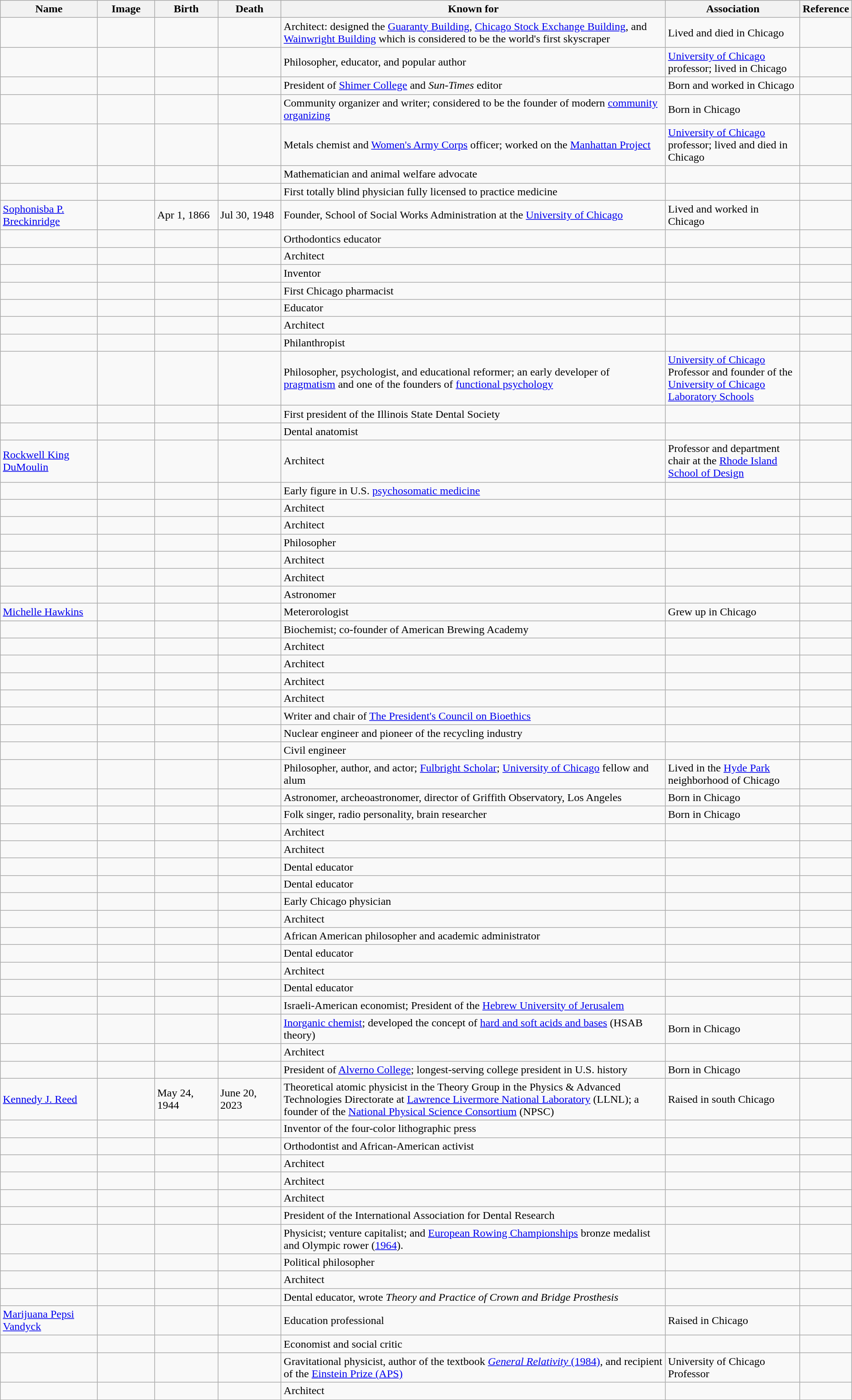<table class="wikitable sortable">
<tr>
<th scope="col" width="140">Name</th>
<th scope="col" width="80" class="unsortable">Image</th>
<th scope="col" width="90">Birth</th>
<th scope="col" width="90">Death</th>
<th scope="col" width="600" class="unsortable">Known for</th>
<th scope="col" width="200" class="unsortable">Association</th>
<th scope="col" width="30" class="unsortable">Reference</th>
</tr>
<tr>
<td></td>
<td></td>
<td align=right></td>
<td align=right></td>
<td>Architect: designed the <a href='#'>Guaranty Building</a>, <a href='#'>Chicago Stock Exchange Building</a>, and <a href='#'>Wainwright Building</a> which is considered to be the world's first skyscraper</td>
<td>Lived and died in Chicago</td>
<td align="center"></td>
</tr>
<tr>
<td></td>
<td></td>
<td align="right"></td>
<td align="right"></td>
<td>Philosopher, educator, and popular author</td>
<td><a href='#'>University of Chicago</a> professor; lived in Chicago</td>
<td align="center"></td>
</tr>
<tr>
<td></td>
<td></td>
<td align="right"></td>
<td align="right"></td>
<td>President of <a href='#'>Shimer College</a> and <em>Sun-Times</em> editor</td>
<td>Born and worked in Chicago</td>
<td align="center"></td>
</tr>
<tr>
<td></td>
<td></td>
<td align="right"></td>
<td align="right"></td>
<td>Community organizer and writer; considered to be the founder of modern <a href='#'>community organizing</a></td>
<td>Born in Chicago</td>
<td align="center"></td>
</tr>
<tr>
<td></td>
<td></td>
<td align="right"></td>
<td align="right"></td>
<td>Metals chemist and <a href='#'>Women's Army Corps</a> officer; worked on the <a href='#'>Manhattan Project</a></td>
<td><a href='#'>University of Chicago</a> professor; lived and died in Chicago</td>
<td align="center"></td>
</tr>
<tr>
<td></td>
<td></td>
<td></td>
<td></td>
<td>Mathematician and animal welfare advocate</td>
<td></td>
<td align="center"></td>
</tr>
<tr>
<td></td>
<td></td>
<td align="right"></td>
<td align="right"></td>
<td>First totally blind physician fully licensed to practice medicine</td>
<td></td>
<td align="center"></td>
</tr>
<tr>
<td data-sort-value="Breckinridge, Sophonisba P."><a href='#'>Sophonisba P. Breckinridge</a></td>
<td></td>
<td>Apr 1, 1866</td>
<td>Jul 30, 1948</td>
<td>Founder, School of Social Works Administration at the <a href='#'>University of Chicago</a></td>
<td>Lived and worked in Chicago</td>
<td></td>
</tr>
<tr>
<td></td>
<td></td>
<td align="right"></td>
<td align="right"></td>
<td>Orthodontics educator</td>
<td></td>
<td align="center"></td>
</tr>
<tr>
<td></td>
<td></td>
<td align="right"></td>
<td align="right"></td>
<td>Architect</td>
<td></td>
<td align="center"></td>
</tr>
<tr>
<td></td>
<td></td>
<td align="right"></td>
<td align="right"></td>
<td>Inventor</td>
<td></td>
<td align="center"></td>
</tr>
<tr>
<td></td>
<td></td>
<td align="right"></td>
<td align="right"></td>
<td>First Chicago pharmacist</td>
<td></td>
<td align="center"></td>
</tr>
<tr>
<td></td>
<td></td>
<td align="right"></td>
<td align="right"></td>
<td>Educator</td>
<td></td>
<td align="center"></td>
</tr>
<tr>
<td></td>
<td></td>
<td align="right"></td>
<td align="right"></td>
<td>Architect</td>
<td></td>
<td align="center"></td>
</tr>
<tr>
<td></td>
<td></td>
<td align="right"></td>
<td align="right"></td>
<td>Philanthropist</td>
<td></td>
<td align="center"></td>
</tr>
<tr>
<td></td>
<td></td>
<td align="right"></td>
<td align="right"></td>
<td>Philosopher, psychologist, and educational reformer; an early developer of <a href='#'>pragmatism</a> and one of the founders of <a href='#'>functional psychology</a></td>
<td><a href='#'>University of Chicago</a> Professor and founder of the <a href='#'>University of Chicago Laboratory Schools</a></td>
<td align="center"></td>
</tr>
<tr>
<td></td>
<td></td>
<td align="right"></td>
<td align="right"></td>
<td>First president of the Illinois State Dental Society</td>
<td></td>
<td align="center"></td>
</tr>
<tr>
<td></td>
<td></td>
<td align="right"></td>
<td align="right"></td>
<td>Dental anatomist</td>
<td></td>
<td align="center"></td>
</tr>
<tr>
<td><a href='#'>Rockwell King DuMoulin</a></td>
<td></td>
<td></td>
<td></td>
<td>Architect</td>
<td>Professor and department chair at the <a href='#'>Rhode Island School of Design</a></td>
<td></td>
</tr>
<tr>
<td></td>
<td></td>
<td align="right"></td>
<td align="right"></td>
<td>Early figure in U.S. <a href='#'>psychosomatic medicine</a></td>
<td></td>
<td align="center"></td>
</tr>
<tr>
<td></td>
<td></td>
<td align="right"></td>
<td align="right"></td>
<td>Architect</td>
<td></td>
<td align="center"></td>
</tr>
<tr>
<td></td>
<td></td>
<td align="right"></td>
<td align="right"></td>
<td>Architect</td>
<td></td>
<td align="center"></td>
</tr>
<tr>
<td></td>
<td></td>
<td align="right"></td>
<td align="right"></td>
<td>Philosopher</td>
<td></td>
<td align="center"></td>
</tr>
<tr>
<td></td>
<td></td>
<td align="right"></td>
<td align="right"></td>
<td>Architect</td>
<td></td>
<td align="center"></td>
</tr>
<tr>
<td></td>
<td></td>
<td align="right"></td>
<td align="right"></td>
<td>Architect</td>
<td></td>
<td align="center"></td>
</tr>
<tr>
<td></td>
<td></td>
<td align="right"></td>
<td align="right"></td>
<td>Astronomer</td>
<td></td>
<td align="center"></td>
</tr>
<tr>
<td><a href='#'>Michelle Hawkins</a></td>
<td></td>
<td></td>
<td></td>
<td>Meterorologist</td>
<td>Grew up in Chicago</td>
<td></td>
</tr>
<tr>
<td></td>
<td></td>
<td align="right"></td>
<td align="right"></td>
<td>Biochemist; co-founder of American Brewing Academy</td>
<td></td>
<td align="center"></td>
</tr>
<tr>
<td></td>
<td></td>
<td align="right"></td>
<td align="right"></td>
<td>Architect</td>
<td></td>
<td align="center"></td>
</tr>
<tr>
<td></td>
<td></td>
<td align="right"></td>
<td align="right"></td>
<td>Architect</td>
<td></td>
<td align="center"></td>
</tr>
<tr>
<td></td>
<td></td>
<td align="right"></td>
<td align="right"></td>
<td>Architect</td>
<td></td>
<td align="center"></td>
</tr>
<tr>
<td></td>
<td></td>
<td align="right"></td>
<td align="right"></td>
<td>Architect</td>
<td></td>
<td align="center"></td>
</tr>
<tr>
<td></td>
<td></td>
<td align="right"></td>
<td></td>
<td>Writer and chair of <a href='#'>The President's Council on Bioethics</a></td>
<td></td>
<td align="center"></td>
</tr>
<tr>
<td></td>
<td></td>
<td align="right"></td>
<td align="right"></td>
<td>Nuclear engineer and pioneer of the recycling industry</td>
<td></td>
<td align="center"></td>
</tr>
<tr>
<td></td>
<td></td>
<td align="right"></td>
<td align="right"></td>
<td>Civil engineer</td>
<td></td>
<td align="center"></td>
</tr>
<tr>
<td></td>
<td></td>
<td align="right"></td>
<td></td>
<td>Philosopher, author, and actor; <a href='#'>Fulbright Scholar</a>; <a href='#'>University of Chicago</a> fellow and alum</td>
<td>Lived in the <a href='#'>Hyde Park</a> neighborhood of Chicago</td>
<td align="center"></td>
</tr>
<tr>
<td></td>
<td></td>
<td align="right"></td>
<td></td>
<td>Astronomer, archeoastronomer, director of Griffith Observatory, Los Angeles</td>
<td>Born in Chicago</td>
<td align="center"></td>
</tr>
<tr>
<td></td>
<td></td>
<td align="right"></td>
<td align="right"></td>
<td>Folk singer, radio personality, brain researcher</td>
<td>Born in Chicago</td>
<td align="center"></td>
</tr>
<tr>
<td></td>
<td></td>
<td align="right"></td>
<td align="right"></td>
<td>Architect</td>
<td></td>
<td align="center"></td>
</tr>
<tr>
<td></td>
<td></td>
<td align="right"></td>
<td align="right"></td>
<td>Architect</td>
<td></td>
<td align="center"></td>
</tr>
<tr>
<td></td>
<td></td>
<td align="right"></td>
<td align="right"></td>
<td>Dental educator</td>
<td></td>
<td align="center"></td>
</tr>
<tr>
<td></td>
<td></td>
<td align="right"></td>
<td align="right"></td>
<td>Dental educator</td>
<td></td>
<td align="center"></td>
</tr>
<tr>
<td></td>
<td></td>
<td align="right"></td>
<td align="right"></td>
<td>Early Chicago physician</td>
<td></td>
<td align="center"></td>
</tr>
<tr>
<td></td>
<td></td>
<td align="right"></td>
<td align="right"></td>
<td>Architect</td>
<td></td>
<td align="center"></td>
</tr>
<tr>
<td></td>
<td></td>
<td align="right"></td>
<td></td>
<td>African American philosopher and academic administrator</td>
<td></td>
<td align="center"></td>
</tr>
<tr>
<td></td>
<td></td>
<td align="right"></td>
<td align="right"></td>
<td>Dental educator</td>
<td></td>
<td align="center"></td>
</tr>
<tr>
<td></td>
<td></td>
<td align="right"></td>
<td align="right"></td>
<td>Architect</td>
<td></td>
<td align="center"></td>
</tr>
<tr>
<td></td>
<td></td>
<td align="right"></td>
<td align="right"></td>
<td>Dental educator</td>
<td></td>
<td align="center"></td>
</tr>
<tr>
<td></td>
<td></td>
<td align="right"></td>
<td align="right"></td>
<td>Israeli-American economist; President of the <a href='#'>Hebrew University of Jerusalem</a></td>
<td></td>
<td align="center"></td>
</tr>
<tr>
<td></td>
<td></td>
<td align="right"></td>
<td align="right"></td>
<td><a href='#'>Inorganic chemist</a>; developed the concept of <a href='#'>hard and soft acids and bases</a> (HSAB theory)</td>
<td>Born in Chicago</td>
<td align="center"></td>
</tr>
<tr>
<td></td>
<td></td>
<td align="right"></td>
<td align="right"></td>
<td>Architect</td>
<td></td>
<td align="center"></td>
</tr>
<tr>
<td></td>
<td></td>
<td align="right"></td>
<td align="right"></td>
<td>President of <a href='#'>Alverno College</a>; longest-serving college president in U.S. history</td>
<td>Born in Chicago</td>
<td align="center"></td>
</tr>
<tr>
<td><a href='#'>Kennedy J. Reed</a></td>
<td></td>
<td>May 24, 1944</td>
<td>June 20, 2023</td>
<td>Theoretical atomic physicist in the Theory Group in the Physics & Advanced Technologies Directorate at <a href='#'>Lawrence Livermore National Laboratory</a> (LLNL); a founder of the <a href='#'>National Physical Science Consortium</a> (NPSC)</td>
<td>Raised in south Chicago</td>
<td></td>
</tr>
<tr>
<td></td>
<td></td>
<td align="right"></td>
<td align="right"></td>
<td>Inventor of the four-color lithographic press</td>
<td></td>
<td align="center"></td>
</tr>
<tr>
<td></td>
<td></td>
<td align="right"></td>
<td align="right"></td>
<td>Orthodontist and African-American activist</td>
<td></td>
<td align="center"></td>
</tr>
<tr>
<td></td>
<td></td>
<td align="right"></td>
<td align="right"></td>
<td>Architect</td>
<td></td>
<td align="center"></td>
</tr>
<tr>
<td></td>
<td></td>
<td align="right"></td>
<td align="right"></td>
<td>Architect</td>
<td></td>
<td align="center"></td>
</tr>
<tr>
<td></td>
<td></td>
<td align="right"></td>
<td align="right"></td>
<td>Architect</td>
<td></td>
<td align="center"></td>
</tr>
<tr>
<td></td>
<td></td>
<td align="right"></td>
<td align="right"></td>
<td>President of the International Association for Dental Research</td>
<td></td>
<td align="center"></td>
</tr>
<tr>
<td></td>
<td></td>
<td align="right"></td>
<td></td>
<td>Physicist; venture capitalist; and <a href='#'>European Rowing Championships</a> bronze medalist and Olympic rower (<a href='#'>1964</a>).</td>
<td></td>
<td align="center"></td>
</tr>
<tr>
<td></td>
<td></td>
<td align="right"></td>
<td align="right"></td>
<td>Political philosopher</td>
<td></td>
<td align="center"></td>
</tr>
<tr>
<td></td>
<td></td>
<td align="right"></td>
<td align="right"></td>
<td>Architect</td>
<td></td>
<td align="center"></td>
</tr>
<tr>
<td></td>
<td></td>
<td align="right"></td>
<td align="right"></td>
<td>Dental educator, wrote <em>Theory and Practice of Crown and Bridge Prosthesis</em></td>
<td></td>
<td align="center"></td>
</tr>
<tr>
<td data-sort-value="Vandyck, Marijuana Pepsi"><a href='#'>Marijuana Pepsi Vandyck</a></td>
<td></td>
<td></td>
<td></td>
<td>Education professional</td>
<td>Raised in Chicago</td>
<td align="center"></td>
</tr>
<tr>
<td></td>
<td></td>
<td align="right"></td>
<td align="right"></td>
<td>Economist and social critic</td>
<td></td>
<td align="center"></td>
</tr>
<tr>
<td></td>
<td></td>
<td align="right"></td>
<td></td>
<td>Gravitational physicist, author of the textbook <a href='#'><em>General Relativity</em> (1984)</a>, and recipient of the <a href='#'>Einstein Prize (APS)</a></td>
<td>University of Chicago Professor</td>
<td align="center"></td>
</tr>
<tr>
<td></td>
<td></td>
<td align="right"></td>
<td align="right"></td>
<td>Architect</td>
<td></td>
<td align="center"></td>
</tr>
<tr>
</tr>
</table>
